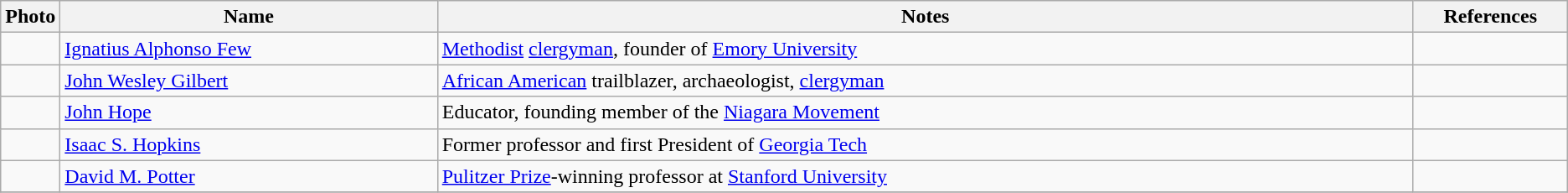<table class="wikitable sortable">
<tr>
<th width="100px" class="unsortable">Photo</th>
<th width="25%">Name</th>
<th width="65%">Notes</th>
<th width="10%" class="unsortable">References</th>
</tr>
<tr>
<td></td>
<td><a href='#'>Ignatius Alphonso Few</a></td>
<td><a href='#'>Methodist</a> <a href='#'>clergyman</a>, founder of <a href='#'>Emory University</a></td>
<td></td>
</tr>
<tr>
<td></td>
<td><a href='#'>John Wesley Gilbert</a></td>
<td><a href='#'>African American</a> trailblazer, archaeologist, <a href='#'>clergyman</a></td>
<td></td>
</tr>
<tr>
<td></td>
<td><a href='#'>John Hope</a></td>
<td>Educator, founding member of the <a href='#'>Niagara Movement</a></td>
<td></td>
</tr>
<tr>
<td></td>
<td><a href='#'>Isaac S. Hopkins</a></td>
<td>Former professor and first President of <a href='#'>Georgia Tech</a></td>
<td></td>
</tr>
<tr>
<td></td>
<td><a href='#'>David M. Potter</a></td>
<td><a href='#'>Pulitzer Prize</a>-winning professor at <a href='#'>Stanford University</a></td>
<td></td>
</tr>
<tr Michael Vitacco- A profound professor, Known for his case work for different states>
</tr>
</table>
